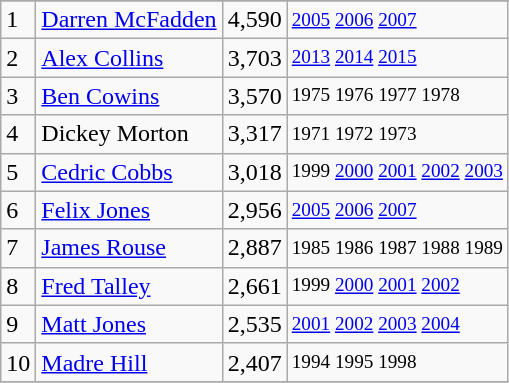<table class="wikitable">
<tr>
</tr>
<tr>
<td>1</td>
<td><a href='#'>Darren McFadden</a></td>
<td>4,590</td>
<td style="font-size:80%;"><a href='#'>2005</a> <a href='#'>2006</a> <a href='#'>2007</a></td>
</tr>
<tr>
<td>2</td>
<td><a href='#'>Alex Collins</a></td>
<td>3,703</td>
<td style="font-size:80%;"><a href='#'>2013</a> <a href='#'>2014</a> <a href='#'>2015</a></td>
</tr>
<tr>
<td>3</td>
<td><a href='#'>Ben Cowins</a></td>
<td>3,570</td>
<td style="font-size:80%;">1975 1976 1977 1978</td>
</tr>
<tr>
<td>4</td>
<td>Dickey Morton</td>
<td>3,317</td>
<td style="font-size:80%;">1971 1972 1973</td>
</tr>
<tr>
<td>5</td>
<td><a href='#'>Cedric Cobbs</a></td>
<td>3,018</td>
<td style="font-size:80%;">1999 <a href='#'>2000</a> <a href='#'>2001</a> <a href='#'>2002</a> <a href='#'>2003</a></td>
</tr>
<tr>
<td>6</td>
<td><a href='#'>Felix Jones</a></td>
<td>2,956</td>
<td style="font-size:80%;"><a href='#'>2005</a> <a href='#'>2006</a> <a href='#'>2007</a></td>
</tr>
<tr>
<td>7</td>
<td><a href='#'>James Rouse</a></td>
<td>2,887</td>
<td style="font-size:80%;">1985 1986 1987 1988 1989</td>
</tr>
<tr>
<td>8</td>
<td><a href='#'>Fred Talley</a></td>
<td>2,661</td>
<td style="font-size:80%;">1999 <a href='#'>2000</a> <a href='#'>2001</a> <a href='#'>2002</a></td>
</tr>
<tr>
<td>9</td>
<td><a href='#'>Matt Jones</a></td>
<td>2,535</td>
<td style="font-size:80%;"><a href='#'>2001</a> <a href='#'>2002</a> <a href='#'>2003</a> <a href='#'>2004</a></td>
</tr>
<tr>
<td>10</td>
<td><a href='#'>Madre Hill</a></td>
<td>2,407</td>
<td style="font-size:80%;">1994 1995 1998</td>
</tr>
<tr>
</tr>
</table>
